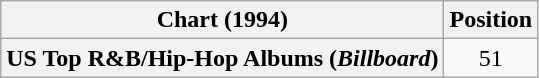<table class="wikitable plainrowheaders" style="text-align:center">
<tr>
<th scope="col">Chart (1994)</th>
<th scope="col">Position</th>
</tr>
<tr>
<th scope="row">US Top R&B/Hip-Hop Albums (<em>Billboard</em>)</th>
<td>51</td>
</tr>
</table>
